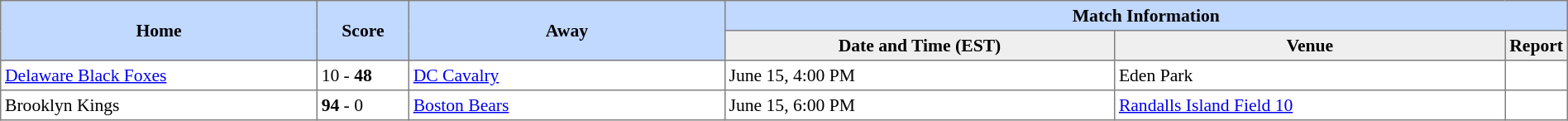<table border="1" cellpadding="3" cellspacing="0" style="border-collapse:collapse; font-size:90%; width:100%">
<tr style="background:#c1d8ff;">
<th rowspan="2" style="width:21%;">Home</th>
<th rowspan="2" style="width:6%;">Score</th>
<th rowspan="2" style="width:21%;">Away</th>
<th colspan="3">Match Information</th>
</tr>
<tr style="background:#efefef;">
<th width="26%">Date and Time (EST)</th>
<th width="26%">Venue</th>
<td><strong>Report</strong></td>
</tr>
<tr>
<td> <a href='#'>Delaware Black Foxes</a></td>
<td>10 - <strong>48</strong></td>
<td> <a href='#'>DC Cavalry</a></td>
<td>June 15, 4:00 PM</td>
<td>Eden Park</td>
<td></td>
</tr>
<tr>
<td> Brooklyn Kings</td>
<td><strong>94</strong> - 0</td>
<td> <a href='#'>Boston Bears</a></td>
<td>June 15, 6:00 PM</td>
<td><a href='#'>Randalls Island Field 10</a></td>
<td></td>
</tr>
</table>
